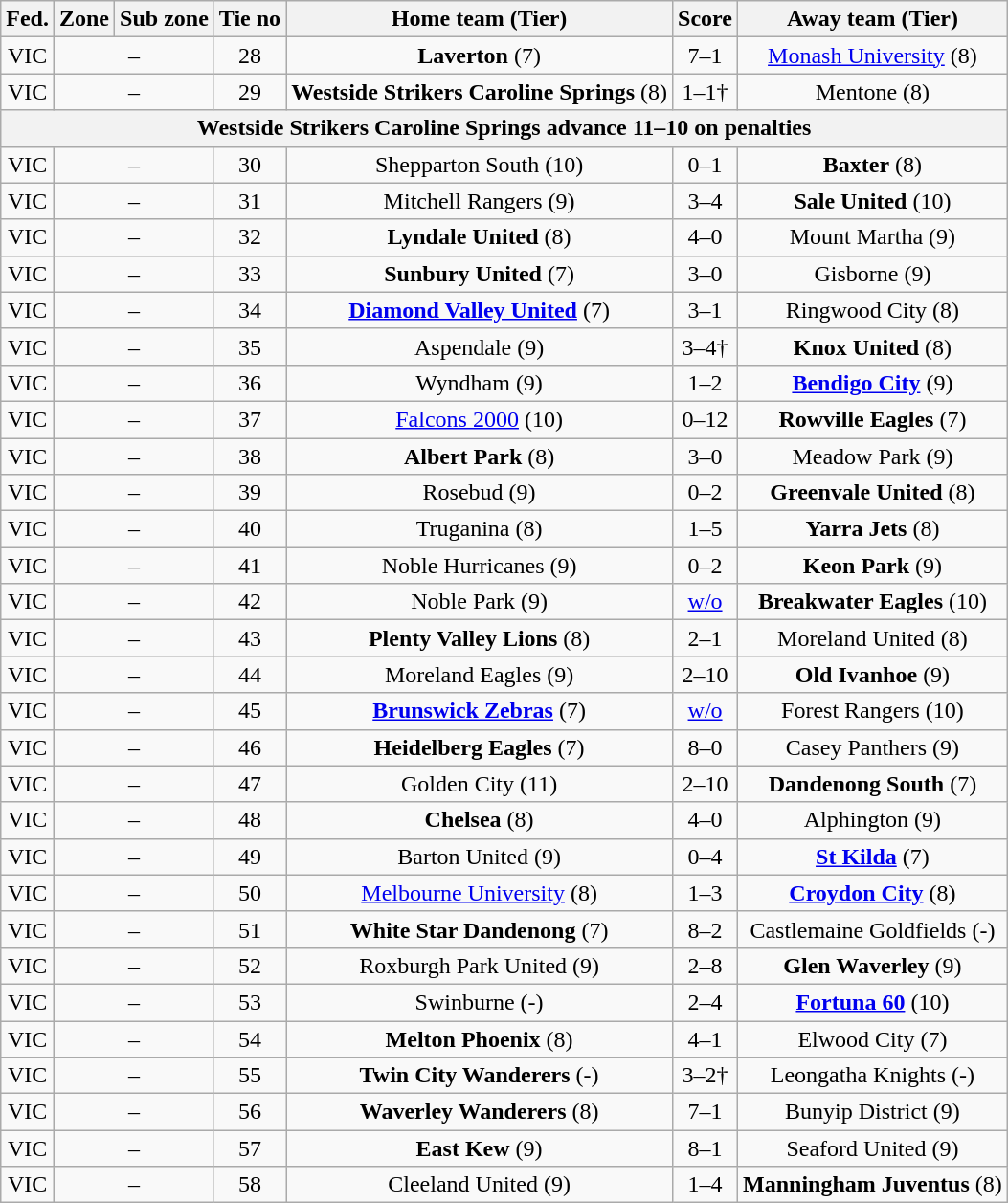<table class="wikitable" style="text-align:center">
<tr>
<th>Fed.</th>
<th>Zone</th>
<th>Sub zone</th>
<th>Tie no</th>
<th>Home team (Tier)</th>
<th>Score</th>
<th>Away team (Tier)</th>
</tr>
<tr>
<td>VIC</td>
<td colspan=2>–</td>
<td>28</td>
<td><strong>Laverton</strong> (7)</td>
<td>7–1</td>
<td><a href='#'>Monash University</a> (8)</td>
</tr>
<tr>
<td>VIC</td>
<td colspan=2>–</td>
<td>29</td>
<td><strong>Westside Strikers Caroline Springs</strong> (8)</td>
<td>1–1†</td>
<td>Mentone (8)</td>
</tr>
<tr>
<th colspan=7>Westside Strikers Caroline Springs advance 11–10 on penalties</th>
</tr>
<tr>
<td>VIC</td>
<td colspan=2>–</td>
<td>30</td>
<td>Shepparton South (10)</td>
<td>0–1</td>
<td><strong>Baxter</strong> (8)</td>
</tr>
<tr>
<td>VIC</td>
<td colspan=2>–</td>
<td>31</td>
<td>Mitchell Rangers (9)</td>
<td>3–4</td>
<td><strong>Sale United</strong> (10)</td>
</tr>
<tr>
<td>VIC</td>
<td colspan=2>–</td>
<td>32</td>
<td><strong>Lyndale United</strong> (8)</td>
<td>4–0</td>
<td>Mount Martha (9)</td>
</tr>
<tr>
<td>VIC</td>
<td colspan=2>–</td>
<td>33</td>
<td><strong>Sunbury United</strong> (7)</td>
<td>3–0</td>
<td>Gisborne (9)</td>
</tr>
<tr>
<td>VIC</td>
<td colspan=2>–</td>
<td>34</td>
<td><strong><a href='#'>Diamond Valley United</a></strong> (7)</td>
<td>3–1</td>
<td>Ringwood City (8)</td>
</tr>
<tr>
<td>VIC</td>
<td colspan=2>–</td>
<td>35</td>
<td>Aspendale (9)</td>
<td>3–4†</td>
<td><strong>Knox United</strong> (8)</td>
</tr>
<tr>
<td>VIC</td>
<td colspan=2>–</td>
<td>36</td>
<td>Wyndham (9)</td>
<td>1–2</td>
<td><strong><a href='#'>Bendigo City</a></strong> (9)</td>
</tr>
<tr>
<td>VIC</td>
<td colspan=2>–</td>
<td>37</td>
<td><a href='#'>Falcons 2000</a> (10)</td>
<td>0–12</td>
<td><strong>Rowville Eagles</strong> (7)</td>
</tr>
<tr>
<td>VIC</td>
<td colspan=2>–</td>
<td>38</td>
<td><strong>Albert Park</strong> (8)</td>
<td>3–0</td>
<td>Meadow Park (9)</td>
</tr>
<tr>
<td>VIC</td>
<td colspan=2>–</td>
<td>39</td>
<td>Rosebud (9)</td>
<td>0–2</td>
<td><strong>Greenvale United</strong> (8)</td>
</tr>
<tr>
<td>VIC</td>
<td colspan=2>–</td>
<td>40</td>
<td>Truganina (8)</td>
<td>1–5</td>
<td><strong>Yarra Jets</strong> (8)</td>
</tr>
<tr>
<td>VIC</td>
<td colspan=2>–</td>
<td>41</td>
<td>Noble Hurricanes (9)</td>
<td>0–2</td>
<td><strong>Keon Park</strong> (9)</td>
</tr>
<tr>
<td>VIC</td>
<td colspan=2>–</td>
<td>42</td>
<td>Noble Park (9)</td>
<td><a href='#'>w/o</a></td>
<td><strong>Breakwater Eagles</strong> (10)</td>
</tr>
<tr>
<td>VIC</td>
<td colspan=2>–</td>
<td>43</td>
<td><strong>Plenty Valley Lions</strong> (8)</td>
<td>2–1</td>
<td>Moreland United (8)</td>
</tr>
<tr>
<td>VIC</td>
<td colspan=2>–</td>
<td>44</td>
<td>Moreland Eagles (9)</td>
<td>2–10</td>
<td><strong>Old Ivanhoe</strong> (9)</td>
</tr>
<tr>
<td>VIC</td>
<td colspan=2>–</td>
<td>45</td>
<td><strong><a href='#'>Brunswick Zebras</a></strong> (7)</td>
<td><a href='#'>w/o</a></td>
<td>Forest Rangers (10)</td>
</tr>
<tr>
<td>VIC</td>
<td colspan=2>–</td>
<td>46</td>
<td><strong>Heidelberg Eagles</strong> (7)</td>
<td>8–0</td>
<td>Casey Panthers (9)</td>
</tr>
<tr>
<td>VIC</td>
<td colspan=2>–</td>
<td>47</td>
<td>Golden City (11)</td>
<td>2–10</td>
<td><strong>Dandenong South</strong> (7)</td>
</tr>
<tr>
<td>VIC</td>
<td colspan=2>–</td>
<td>48</td>
<td><strong>Chelsea</strong> (8)</td>
<td>4–0</td>
<td>Alphington (9)</td>
</tr>
<tr>
<td>VIC</td>
<td colspan=2>–</td>
<td>49</td>
<td>Barton United (9)</td>
<td>0–4</td>
<td><strong><a href='#'>St Kilda</a></strong> (7)</td>
</tr>
<tr>
<td>VIC</td>
<td colspan=2>–</td>
<td>50</td>
<td><a href='#'>Melbourne University</a> (8)</td>
<td>1–3</td>
<td><strong><a href='#'>Croydon City</a></strong> (8)</td>
</tr>
<tr>
<td>VIC</td>
<td colspan=2>–</td>
<td>51</td>
<td><strong>White Star Dandenong</strong> (7)</td>
<td>8–2</td>
<td>Castlemaine Goldfields (-)</td>
</tr>
<tr>
<td>VIC</td>
<td colspan=2>–</td>
<td>52</td>
<td>Roxburgh Park United (9)</td>
<td>2–8</td>
<td><strong>Glen Waverley</strong> (9)</td>
</tr>
<tr>
<td>VIC</td>
<td colspan=2>–</td>
<td>53</td>
<td>Swinburne (-)</td>
<td>2–4</td>
<td><strong><a href='#'>Fortuna 60</a></strong> (10)</td>
</tr>
<tr>
<td>VIC</td>
<td colspan=2>–</td>
<td>54</td>
<td><strong>Melton Phoenix</strong> (8)</td>
<td>4–1</td>
<td>Elwood City (7)</td>
</tr>
<tr>
<td>VIC</td>
<td colspan=2>–</td>
<td>55</td>
<td><strong>Twin City Wanderers</strong> (-)</td>
<td>3–2†</td>
<td>Leongatha Knights (-)</td>
</tr>
<tr>
<td>VIC</td>
<td colspan=2>–</td>
<td>56</td>
<td><strong>Waverley Wanderers</strong> (8)</td>
<td>7–1</td>
<td>Bunyip District (9)</td>
</tr>
<tr>
<td>VIC</td>
<td colspan=2>–</td>
<td>57</td>
<td><strong>East Kew</strong> (9)</td>
<td>8–1</td>
<td>Seaford United (9)</td>
</tr>
<tr>
<td>VIC</td>
<td colspan=2>–</td>
<td>58</td>
<td>Cleeland United (9)</td>
<td>1–4</td>
<td><strong>Manningham Juventus</strong> (8)</td>
</tr>
</table>
